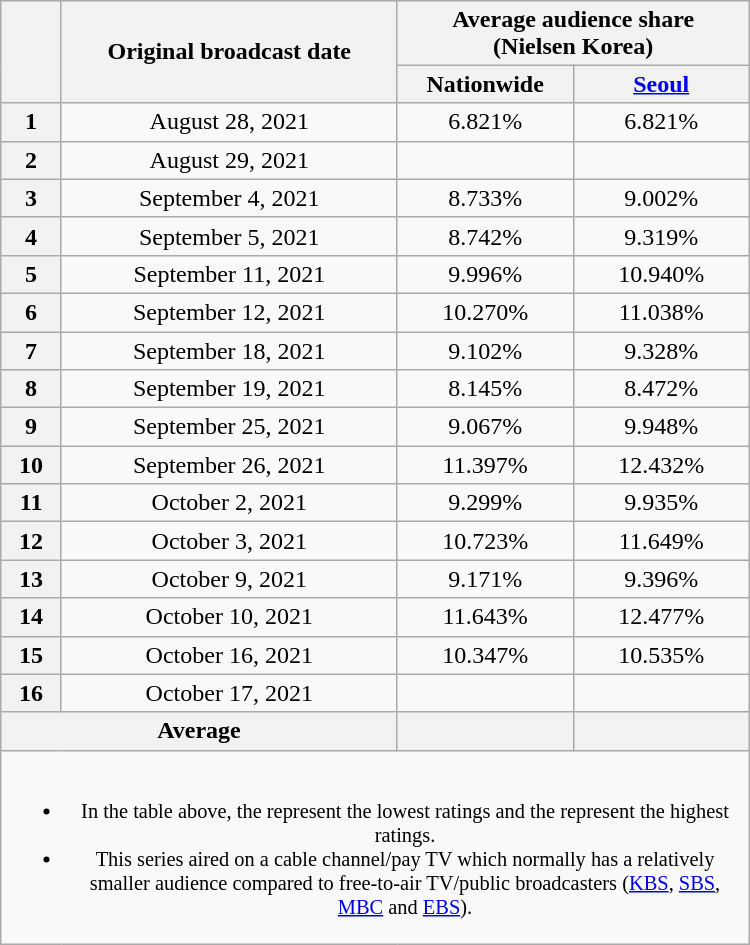<table class="wikitable" style="text-align:center;max-width:500px; margin-left: auto; margin-right: auto; border: none;">
<tr>
</tr>
<tr>
<th rowspan="2"></th>
<th rowspan="2">Original broadcast date</th>
<th colspan="2">Average audience share<br>(Nielsen Korea)</th>
</tr>
<tr>
<th width="110">Nationwide</th>
<th width="110"><a href='#'>Seoul</a></th>
</tr>
<tr>
<th>1</th>
<td>August 28, 2021</td>
<td>6.821% </td>
<td>6.821% </td>
</tr>
<tr>
<th>2</th>
<td>August 29, 2021</td>
<td> </td>
<td> </td>
</tr>
<tr>
<th>3</th>
<td>September 4, 2021</td>
<td>8.733% </td>
<td>9.002% </td>
</tr>
<tr>
<th>4</th>
<td>September 5, 2021</td>
<td>8.742% </td>
<td>9.319% </td>
</tr>
<tr>
<th>5</th>
<td>September 11, 2021</td>
<td>9.996% </td>
<td>10.940% </td>
</tr>
<tr>
<th>6</th>
<td>September 12, 2021</td>
<td>10.270% </td>
<td>11.038% </td>
</tr>
<tr>
<th>7</th>
<td>September 18, 2021</td>
<td>9.102% </td>
<td>9.328% </td>
</tr>
<tr>
<th>8</th>
<td>September 19, 2021</td>
<td>8.145% </td>
<td>8.472% </td>
</tr>
<tr>
<th>9</th>
<td>September 25, 2021</td>
<td>9.067% </td>
<td>9.948% </td>
</tr>
<tr>
<th>10</th>
<td>September 26, 2021</td>
<td>11.397% </td>
<td>12.432% </td>
</tr>
<tr>
<th>11</th>
<td>October 2, 2021</td>
<td>9.299% </td>
<td>9.935% </td>
</tr>
<tr>
<th>12</th>
<td>October 3, 2021</td>
<td>10.723% </td>
<td>11.649% </td>
</tr>
<tr>
<th>13</th>
<td>October 9, 2021</td>
<td>9.171% </td>
<td>9.396% </td>
</tr>
<tr>
<th>14</th>
<td>October 10, 2021</td>
<td>11.643% </td>
<td>12.477% </td>
</tr>
<tr>
<th>15</th>
<td>October 16, 2021</td>
<td>10.347% </td>
<td>10.535% </td>
</tr>
<tr>
<th>16</th>
<td>October 17, 2021</td>
<td> </td>
<td> </td>
</tr>
<tr>
<th colspan="2">Average</th>
<th></th>
<th></th>
</tr>
<tr>
<td colspan="4" style="font-size:85%"><br><ul><li>In the table above, the <strong></strong> represent the lowest ratings and the <strong></strong> represent the highest ratings.</li><li>This series aired on a cable channel/pay TV which normally has a relatively smaller audience compared to free-to-air TV/public broadcasters (<a href='#'>KBS</a>, <a href='#'>SBS</a>, <a href='#'>MBC</a> and <a href='#'>EBS</a>).</li></ul></td>
</tr>
</table>
